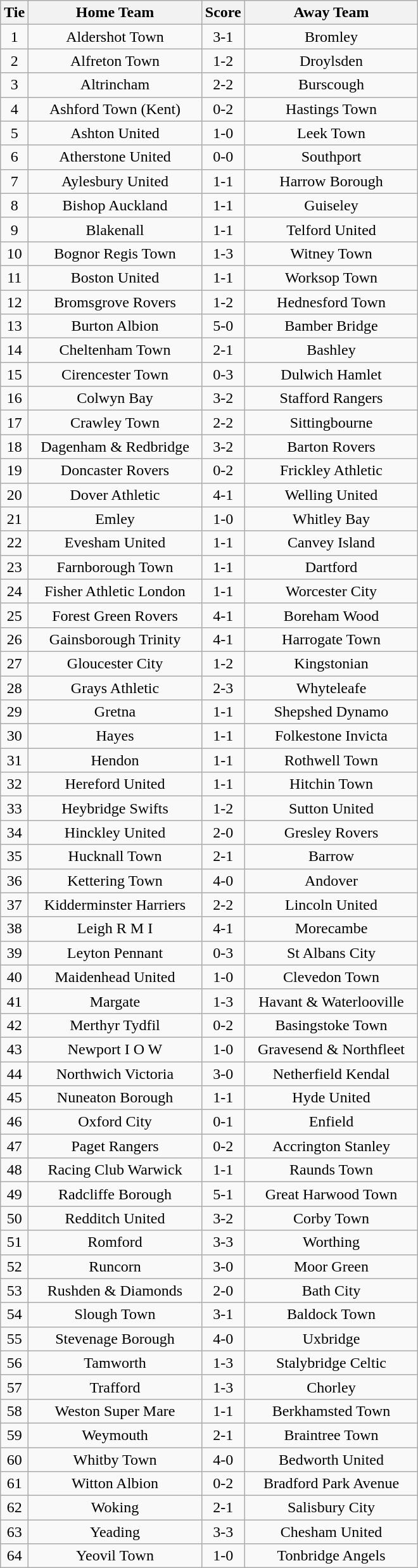<table class="wikitable" style="text-align:center;">
<tr>
<th width=20>Tie</th>
<th width=175>Home Team</th>
<th width=20>Score</th>
<th width=175>Away Team</th>
</tr>
<tr>
<td>1</td>
<td>Aldershot Town</td>
<td>3-1</td>
<td>Bromley</td>
</tr>
<tr>
<td>2</td>
<td>Alfreton Town</td>
<td>1-2</td>
<td>Droylsden</td>
</tr>
<tr>
<td>3</td>
<td>Altrincham</td>
<td>2-2</td>
<td>Burscough</td>
</tr>
<tr>
<td>4</td>
<td>Ashford Town (Kent)</td>
<td>0-2</td>
<td>Hastings Town</td>
</tr>
<tr>
<td>5</td>
<td>Ashton United</td>
<td>1-0</td>
<td>Leek Town</td>
</tr>
<tr>
<td>6</td>
<td>Atherstone United</td>
<td>0-0</td>
<td>Southport</td>
</tr>
<tr>
<td>7</td>
<td>Aylesbury United</td>
<td>1-1</td>
<td>Harrow Borough</td>
</tr>
<tr>
<td>8</td>
<td>Bishop Auckland</td>
<td>1-1</td>
<td>Guiseley</td>
</tr>
<tr>
<td>9</td>
<td>Blakenall</td>
<td>1-1</td>
<td>Telford United</td>
</tr>
<tr>
<td>10</td>
<td>Bognor Regis Town</td>
<td>1-3</td>
<td>Witney Town</td>
</tr>
<tr>
<td>11</td>
<td>Boston United</td>
<td>1-1</td>
<td>Worksop Town</td>
</tr>
<tr>
<td>12</td>
<td>Bromsgrove Rovers</td>
<td>1-2</td>
<td>Hednesford Town</td>
</tr>
<tr>
<td>13</td>
<td>Burton Albion</td>
<td>5-0</td>
<td>Bamber Bridge</td>
</tr>
<tr>
<td>14</td>
<td>Cheltenham Town</td>
<td>2-1</td>
<td>Bashley</td>
</tr>
<tr>
<td>15</td>
<td>Cirencester Town</td>
<td>0-3</td>
<td>Dulwich Hamlet</td>
</tr>
<tr>
<td>16</td>
<td>Colwyn Bay</td>
<td>3-2</td>
<td>Stafford Rangers</td>
</tr>
<tr>
<td>17</td>
<td>Crawley Town</td>
<td>2-2</td>
<td>Sittingbourne</td>
</tr>
<tr>
<td>18</td>
<td>Dagenham & Redbridge</td>
<td>3-2</td>
<td>Barton Rovers</td>
</tr>
<tr>
<td>19</td>
<td>Doncaster Rovers</td>
<td>0-2</td>
<td>Frickley Athletic</td>
</tr>
<tr>
<td>20</td>
<td>Dover Athletic</td>
<td>4-1</td>
<td>Welling United</td>
</tr>
<tr>
<td>21</td>
<td>Emley</td>
<td>1-0</td>
<td>Whitley Bay</td>
</tr>
<tr>
<td>22</td>
<td>Evesham United</td>
<td>1-1</td>
<td>Canvey Island</td>
</tr>
<tr>
<td>23</td>
<td>Farnborough Town</td>
<td>1-1</td>
<td>Dartford</td>
</tr>
<tr>
<td>24</td>
<td>Fisher Athletic London</td>
<td>1-1</td>
<td>Worcester City</td>
</tr>
<tr>
<td>25</td>
<td>Forest Green Rovers</td>
<td>4-1</td>
<td>Boreham Wood</td>
</tr>
<tr>
<td>26</td>
<td>Gainsborough Trinity</td>
<td>4-1</td>
<td>Harrogate Town</td>
</tr>
<tr>
<td>27</td>
<td>Gloucester City</td>
<td>1-2</td>
<td>Kingstonian</td>
</tr>
<tr>
<td>28</td>
<td>Grays Athletic</td>
<td>2-3</td>
<td>Whyteleafe</td>
</tr>
<tr>
<td>29</td>
<td>Gretna</td>
<td>1-1</td>
<td>Shepshed Dynamo</td>
</tr>
<tr>
<td>30</td>
<td>Hayes</td>
<td>1-1</td>
<td>Folkestone Invicta</td>
</tr>
<tr>
<td>31</td>
<td>Hendon</td>
<td>1-1</td>
<td>Rothwell Town</td>
</tr>
<tr>
<td>32</td>
<td>Hereford United</td>
<td>1-1</td>
<td>Hitchin Town</td>
</tr>
<tr>
<td>33</td>
<td>Heybridge Swifts</td>
<td>1-2</td>
<td>Sutton United</td>
</tr>
<tr>
<td>34</td>
<td>Hinckley United</td>
<td>2-0</td>
<td>Gresley Rovers</td>
</tr>
<tr>
<td>35</td>
<td>Hucknall Town</td>
<td>2-1</td>
<td>Barrow</td>
</tr>
<tr>
<td>36</td>
<td>Kettering Town</td>
<td>4-0</td>
<td>Andover</td>
</tr>
<tr>
<td>37</td>
<td>Kidderminster Harriers</td>
<td>2-2</td>
<td>Lincoln United</td>
</tr>
<tr>
<td>38</td>
<td>Leigh R M I</td>
<td>4-1</td>
<td>Morecambe</td>
</tr>
<tr>
<td>39</td>
<td>Leyton Pennant</td>
<td>0-3</td>
<td>St Albans City</td>
</tr>
<tr>
<td>40</td>
<td>Maidenhead United</td>
<td>1-0</td>
<td>Clevedon Town</td>
</tr>
<tr>
<td>41</td>
<td>Margate</td>
<td>1-3</td>
<td>Havant & Waterlooville</td>
</tr>
<tr>
<td>42</td>
<td>Merthyr Tydfil</td>
<td>0-2</td>
<td>Basingstoke Town</td>
</tr>
<tr>
<td>43</td>
<td>Newport I O W</td>
<td>1-0</td>
<td>Gravesend & Northfleet</td>
</tr>
<tr>
<td>44</td>
<td>Northwich Victoria</td>
<td>3-0</td>
<td>Netherfield Kendal</td>
</tr>
<tr>
<td>45</td>
<td>Nuneaton Borough</td>
<td>1-1</td>
<td>Hyde United</td>
</tr>
<tr>
<td>46</td>
<td>Oxford City</td>
<td>0-1</td>
<td>Enfield</td>
</tr>
<tr>
<td>47</td>
<td>Paget Rangers</td>
<td>0-2</td>
<td>Accrington Stanley</td>
</tr>
<tr>
<td>48</td>
<td>Racing Club Warwick</td>
<td>1-1</td>
<td>Raunds Town</td>
</tr>
<tr>
<td>49</td>
<td>Radcliffe Borough</td>
<td>5-1</td>
<td>Great Harwood Town</td>
</tr>
<tr>
<td>50</td>
<td>Redditch United</td>
<td>3-2</td>
<td>Corby Town</td>
</tr>
<tr>
<td>51</td>
<td>Romford</td>
<td>3-3</td>
<td>Worthing</td>
</tr>
<tr>
<td>52</td>
<td>Runcorn</td>
<td>3-0</td>
<td>Moor Green</td>
</tr>
<tr>
<td>53</td>
<td>Rushden & Diamonds</td>
<td>2-0</td>
<td>Bath City</td>
</tr>
<tr>
<td>54</td>
<td>Slough Town</td>
<td>3-1</td>
<td>Baldock Town</td>
</tr>
<tr>
<td>55</td>
<td>Stevenage Borough</td>
<td>4-0</td>
<td>Uxbridge</td>
</tr>
<tr>
<td>56</td>
<td>Tamworth</td>
<td>1-3</td>
<td>Stalybridge Celtic</td>
</tr>
<tr>
<td>57</td>
<td>Trafford</td>
<td>1-3</td>
<td>Chorley</td>
</tr>
<tr>
<td>58</td>
<td>Weston Super Mare</td>
<td>1-1</td>
<td>Berkhamsted Town</td>
</tr>
<tr>
<td>59</td>
<td>Weymouth</td>
<td>2-1</td>
<td>Braintree Town</td>
</tr>
<tr>
<td>60</td>
<td>Whitby Town</td>
<td>4-0</td>
<td>Bedworth United</td>
</tr>
<tr>
<td>61</td>
<td>Witton Albion</td>
<td>0-2</td>
<td>Bradford Park Avenue</td>
</tr>
<tr>
<td>62</td>
<td>Woking</td>
<td>2-1</td>
<td>Salisbury City</td>
</tr>
<tr>
<td>63</td>
<td>Yeading</td>
<td>3-3</td>
<td>Chesham United</td>
</tr>
<tr>
<td>64</td>
<td>Yeovil Town</td>
<td>1-0</td>
<td>Tonbridge Angels</td>
</tr>
</table>
